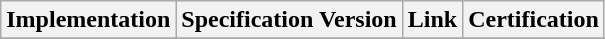<table class="wikitable sortable">
<tr>
<th>Implementation</th>
<th>Specification Version</th>
<th>Link</th>
<th>Certification</th>
</tr>
<tr>
</tr>
</table>
